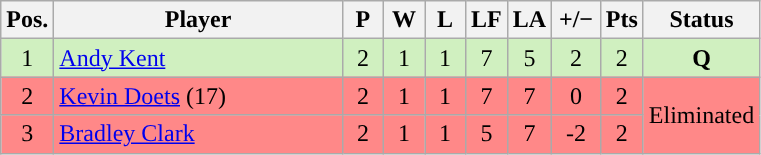<table class="wikitable" style="text-align:center; margin: 1em auto 1em auto, align:left">
<tr>
<th width=20>Pos.</th>
<th width=185>Player</th>
<th width=20>P</th>
<th width=20>W</th>
<th width=20>L</th>
<th width=20>LF</th>
<th width=20>LA</th>
<th width=25>+/−</th>
<th width=20>Pts</th>
<th width=70>Status</th>
</tr>
<tr style="background:#D0F0C0;">
<td>1</td>
<td align=left> <a href='#'>Andy Kent</a></td>
<td>2</td>
<td>1</td>
<td>1</td>
<td>7</td>
<td>5</td>
<td>2</td>
<td>2</td>
<td rowspan=1><strong>Q</strong></td>
</tr>
<tr style="background:#FF8888;">
<td>2</td>
<td align=left> <a href='#'>Kevin Doets</a> (17)</td>
<td>2</td>
<td>1</td>
<td>1</td>
<td>7</td>
<td>7</td>
<td>0</td>
<td>2</td>
<td rowspan=2>Eliminated</td>
</tr>
<tr style="background:#FF8888;">
<td>3</td>
<td align=left> <a href='#'>Bradley Clark</a></td>
<td>2</td>
<td>1</td>
<td>1</td>
<td>5</td>
<td>7</td>
<td>-2</td>
<td>2</td>
</tr>
</table>
